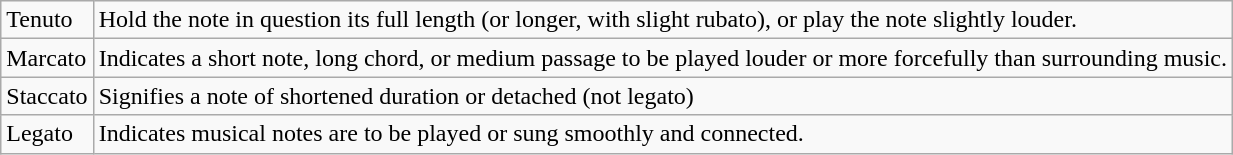<table class="wikitable">
<tr>
<td>Tenuto</td>
<td>Hold the note in question its full length (or longer, with slight rubato), or play the note slightly louder.</td>
</tr>
<tr>
<td>Marcato</td>
<td>Indicates a short note, long chord, or medium passage to be played louder or more forcefully than surrounding music.</td>
</tr>
<tr>
<td>Staccato</td>
<td>Signifies a note of shortened duration or detached (not legato)</td>
</tr>
<tr>
<td>Legato</td>
<td>Indicates musical notes are to be played or sung smoothly and connected.</td>
</tr>
</table>
